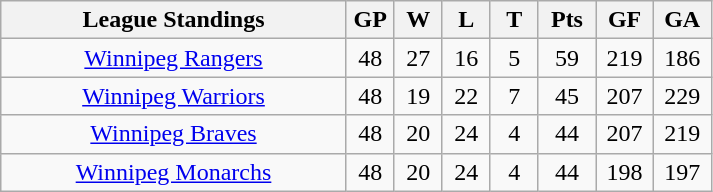<table class="wikitable" style="text-align:center">
<tr>
<th width="45%">League Standings</th>
<th width="6.25%">GP</th>
<th width="6.25%">W</th>
<th width="6.25%">L</th>
<th width="6.25%">T</th>
<th width="7.5%">Pts</th>
<th width="7.5%">GF</th>
<th width="7.5%">GA</th>
</tr>
<tr>
<td><a href='#'>Winnipeg Rangers</a></td>
<td>48</td>
<td>27</td>
<td>16</td>
<td>5</td>
<td>59</td>
<td>219</td>
<td>186</td>
</tr>
<tr>
<td><a href='#'>Winnipeg Warriors</a></td>
<td>48</td>
<td>19</td>
<td>22</td>
<td>7</td>
<td>45</td>
<td>207</td>
<td>229</td>
</tr>
<tr>
<td><a href='#'>Winnipeg Braves</a></td>
<td>48</td>
<td>20</td>
<td>24</td>
<td>4</td>
<td>44</td>
<td>207</td>
<td>219</td>
</tr>
<tr>
<td><a href='#'>Winnipeg Monarchs</a></td>
<td>48</td>
<td>20</td>
<td>24</td>
<td>4</td>
<td>44</td>
<td>198</td>
<td>197</td>
</tr>
</table>
